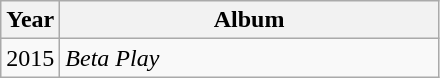<table class="wikitable">
<tr>
<th style="width:18px;" rowspan="1">Year</th>
<th style="width:245px;" rowspan="1">Album  </th>
</tr>
<tr>
<td>2015</td>
<td><em>Beta Play</em></td>
</tr>
</table>
